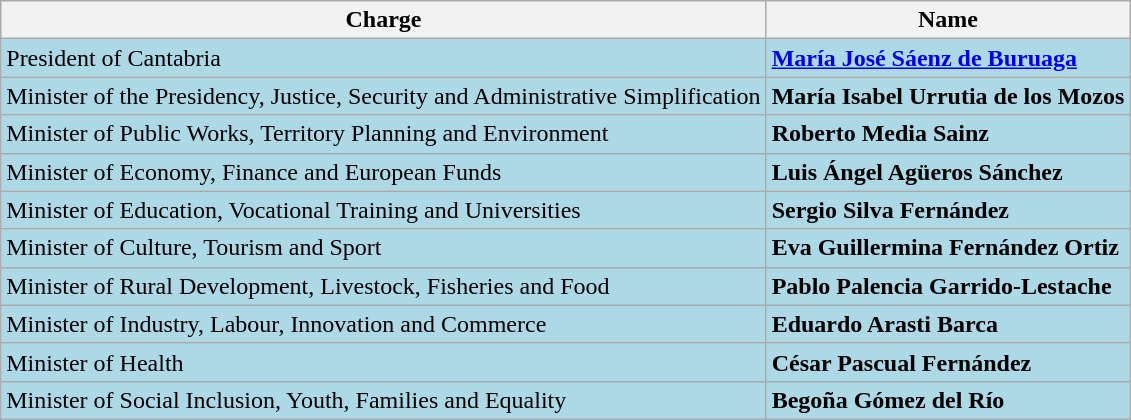<table class="wikitable" align="center">
<tr style="background:#eee;">
<th>Charge</th>
<th>Name</th>
</tr>
<tr>
<td bgcolor="#ADD8E6">President of Cantabria</td>
<td bgcolor="#ADD8E6"><strong><a href='#'>María José Sáenz de Buruaga</a></strong></td>
</tr>
<tr>
<td bgcolor="#ADD8E6">Minister of the Presidency, Justice, Security and Administrative Simplification</td>
<td bgcolor="#ADD8E6"><strong>María Isabel Urrutia de los Mozos</strong></td>
</tr>
<tr>
<td bgcolor="#ADD8E6">Minister of Public Works, Territory Planning and Environment</td>
<td bgcolor="#ADD8E6"><strong>Roberto Media Sainz</strong></td>
</tr>
<tr>
<td bgcolor="#ADD8E6">Minister of Economy, Finance and European Funds</td>
<td bgcolor="#ADD8E6"><strong>Luis Ángel Agüeros Sánchez</strong></td>
</tr>
<tr>
<td bgcolor="#ADD8E6">Minister of Education, Vocational Training and Universities</td>
<td bgcolor="#ADD8E6"><strong>Sergio Silva Fernández</strong></td>
</tr>
<tr>
<td bgcolor="#ADD8E6">Minister of Culture, Tourism and Sport</td>
<td bgcolor="#ADD8E6"><strong>Eva Guillermina Fernández Ortiz</strong></td>
</tr>
<tr>
<td bgcolor="#ADD8E6">Minister of Rural Development, Livestock, Fisheries and Food</td>
<td bgcolor="#ADD8E6"><strong>Pablo Palencia Garrido-Lestache</strong></td>
</tr>
<tr>
<td bgcolor="#ADD8E6">Minister of Industry, Labour, Innovation and Commerce</td>
<td bgcolor="#ADD8E6"><strong>Eduardo Arasti Barca</strong></td>
</tr>
<tr>
<td bgcolor="#ADD8E6">Minister of Health</td>
<td bgcolor="#ADD8E6"><strong>César Pascual Fernández</strong></td>
</tr>
<tr>
<td bgcolor="#ADD8E6">Minister of Social Inclusion, Youth, Families and Equality</td>
<td bgcolor="#ADD8E6"><strong>Begoña Gómez del Río</strong></td>
</tr>
</table>
